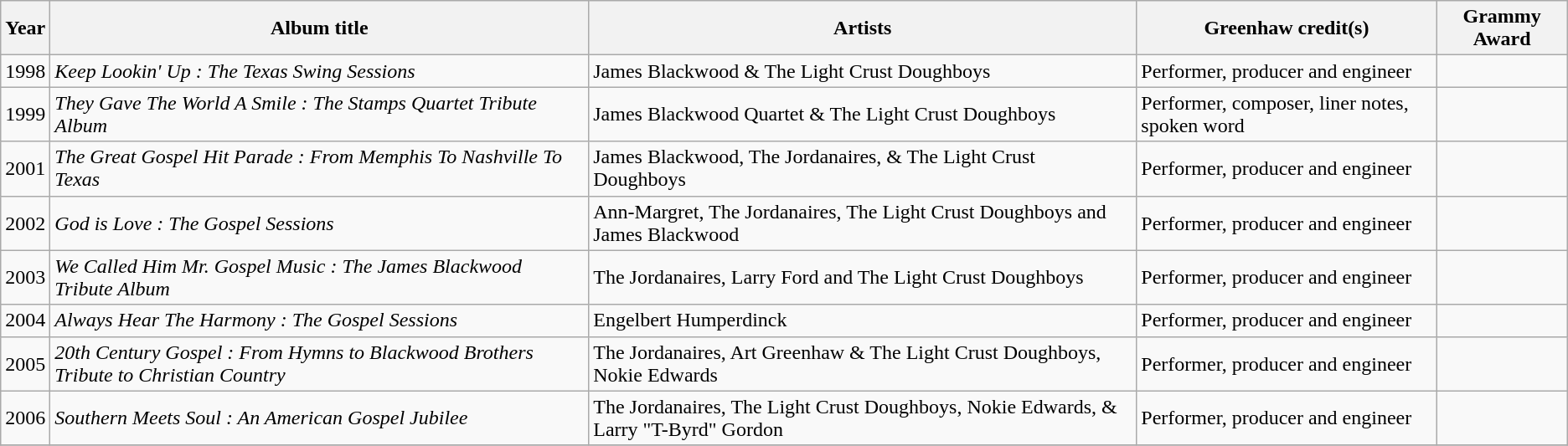<table class="wikitable">
<tr>
<th>Year</th>
<th>Album title</th>
<th>Artists</th>
<th>Greenhaw credit(s)</th>
<th>Grammy Award</th>
</tr>
<tr>
<td>1998</td>
<td><em>Keep Lookin' Up : The Texas Swing Sessions </em></td>
<td>James Blackwood & The Light Crust Doughboys</td>
<td>Performer, producer and engineer</td>
<td></td>
</tr>
<tr>
<td>1999</td>
<td><em>They Gave The World A Smile : The Stamps Quartet Tribute Album</em></td>
<td>James Blackwood Quartet & The Light Crust Doughboys</td>
<td>Performer, composer, liner notes, spoken word</td>
<td></td>
</tr>
<tr>
<td>2001</td>
<td><em>The Great Gospel Hit Parade : From Memphis To Nashville To Texas</em></td>
<td>James Blackwood, The Jordanaires, & The Light Crust Doughboys</td>
<td>Performer, producer and engineer</td>
<td></td>
</tr>
<tr>
<td>2002</td>
<td><em>God is Love : The Gospel Sessions</em></td>
<td>Ann-Margret, The Jordanaires, The Light Crust Doughboys and James Blackwood</td>
<td>Performer, producer and engineer</td>
<td></td>
</tr>
<tr>
<td>2003</td>
<td><em>We Called Him Mr. Gospel Music : The James Blackwood Tribute Album</em></td>
<td>The Jordanaires, Larry Ford and The Light Crust Doughboys</td>
<td>Performer, producer and engineer</td>
<td></td>
</tr>
<tr>
<td>2004</td>
<td><em>Always Hear The Harmony : The Gospel Sessions</em></td>
<td>Engelbert Humperdinck</td>
<td>Performer, producer and engineer</td>
<td></td>
</tr>
<tr>
<td>2005</td>
<td><em>20th Century Gospel : From Hymns to Blackwood Brothers Tribute to Christian Country</em></td>
<td>The Jordanaires, Art Greenhaw & The Light Crust Doughboys, Nokie Edwards</td>
<td>Performer, producer and engineer</td>
<td></td>
</tr>
<tr>
<td>2006</td>
<td><em>Southern Meets Soul : An American Gospel Jubilee</em></td>
<td>The Jordanaires, The Light Crust Doughboys, Nokie Edwards, & Larry "T-Byrd" Gordon</td>
<td>Performer, producer and engineer</td>
<td></td>
</tr>
<tr>
</tr>
</table>
